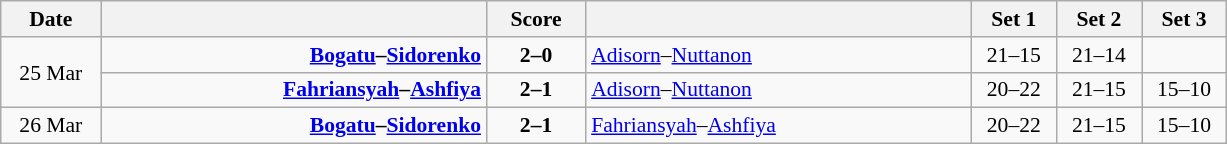<table class="wikitable" style="text-align: center; font-size:90% ">
<tr>
<th width="60">Date</th>
<th align="right" width="250"></th>
<th width="60">Score</th>
<th align="left" width="250"></th>
<th width="50">Set 1</th>
<th width="50">Set 2</th>
<th width="50">Set 3</th>
</tr>
<tr>
<td rowspan=2>25 Mar</td>
<td align=right><strong><a href='#'>Bogatu</a>–<a href='#'>Sidorenko</a> </strong></td>
<td align=center><strong>2–0</strong></td>
<td align=left> <a href='#'>Adisorn</a>–<a href='#'>Nuttanon</a></td>
<td>21–15</td>
<td>21–14</td>
<td></td>
</tr>
<tr>
<td align=right><strong><a href='#'>Fahriansyah</a>–<a href='#'>Ashfiya</a> </strong></td>
<td align=center><strong>2–1</strong></td>
<td align=left> <a href='#'>Adisorn</a>–<a href='#'>Nuttanon</a></td>
<td>20–22</td>
<td>21–15</td>
<td>15–10</td>
</tr>
<tr>
<td>26 Mar</td>
<td align=right><strong><a href='#'>Bogatu</a>–<a href='#'>Sidorenko</a> </strong></td>
<td align=center><strong>2–1</strong></td>
<td align=left> <a href='#'>Fahriansyah</a>–<a href='#'>Ashfiya</a></td>
<td>20–22</td>
<td>21–15</td>
<td>15–10</td>
</tr>
</table>
